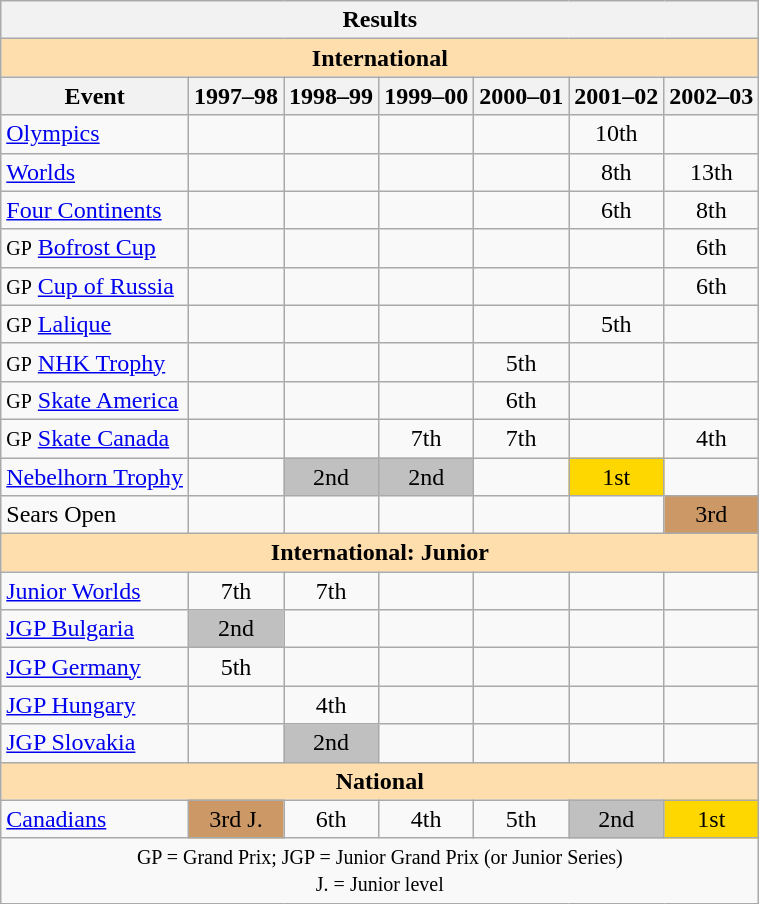<table class="wikitable" style="text-align:center">
<tr>
<th colspan=7 align=center><strong>Results</strong></th>
</tr>
<tr>
<th style="background-color: #ffdead; " colspan=7 align=center><strong>International</strong></th>
</tr>
<tr>
<th>Event</th>
<th>1997–98</th>
<th>1998–99</th>
<th>1999–00</th>
<th>2000–01</th>
<th>2001–02</th>
<th>2002–03</th>
</tr>
<tr>
<td align=left><a href='#'>Olympics</a></td>
<td></td>
<td></td>
<td></td>
<td></td>
<td>10th</td>
<td></td>
</tr>
<tr>
<td align=left><a href='#'>Worlds</a></td>
<td></td>
<td></td>
<td></td>
<td></td>
<td>8th</td>
<td>13th</td>
</tr>
<tr>
<td align=left><a href='#'>Four Continents</a></td>
<td></td>
<td></td>
<td></td>
<td></td>
<td>6th</td>
<td>8th</td>
</tr>
<tr>
<td align=left><small>GP</small> <a href='#'>Bofrost Cup</a></td>
<td></td>
<td></td>
<td></td>
<td></td>
<td></td>
<td>6th</td>
</tr>
<tr>
<td align=left><small>GP</small> <a href='#'>Cup of Russia</a></td>
<td></td>
<td></td>
<td></td>
<td></td>
<td></td>
<td>6th</td>
</tr>
<tr>
<td align=left><small>GP</small> <a href='#'>Lalique</a></td>
<td></td>
<td></td>
<td></td>
<td></td>
<td>5th</td>
<td></td>
</tr>
<tr>
<td align=left><small>GP</small> <a href='#'>NHK Trophy</a></td>
<td></td>
<td></td>
<td></td>
<td>5th</td>
<td></td>
<td></td>
</tr>
<tr>
<td align=left><small>GP</small> <a href='#'>Skate America</a></td>
<td></td>
<td></td>
<td></td>
<td>6th</td>
<td></td>
<td></td>
</tr>
<tr>
<td align=left><small>GP</small> <a href='#'>Skate Canada</a></td>
<td></td>
<td></td>
<td>7th</td>
<td>7th</td>
<td></td>
<td>4th</td>
</tr>
<tr>
<td align=left><a href='#'>Nebelhorn Trophy</a></td>
<td></td>
<td bgcolor=silver>2nd</td>
<td bgcolor=silver>2nd</td>
<td></td>
<td bgcolor=gold>1st</td>
<td></td>
</tr>
<tr>
<td align=left>Sears Open</td>
<td></td>
<td></td>
<td></td>
<td></td>
<td></td>
<td bgcolor=cc9966>3rd</td>
</tr>
<tr>
<th style="background-color: #ffdead; " colspan=7 align=center><strong>International: Junior</strong></th>
</tr>
<tr>
<td align=left><a href='#'>Junior Worlds</a></td>
<td>7th</td>
<td>7th</td>
<td></td>
<td></td>
<td></td>
<td></td>
</tr>
<tr>
<td align=left><a href='#'>JGP Bulgaria</a></td>
<td bgcolor=silver>2nd</td>
<td></td>
<td></td>
<td></td>
<td></td>
<td></td>
</tr>
<tr>
<td align=left><a href='#'>JGP Germany</a></td>
<td>5th</td>
<td></td>
<td></td>
<td></td>
<td></td>
<td></td>
</tr>
<tr>
<td align=left><a href='#'>JGP Hungary</a></td>
<td></td>
<td>4th</td>
<td></td>
<td></td>
<td></td>
<td></td>
</tr>
<tr>
<td align=left><a href='#'>JGP Slovakia</a></td>
<td></td>
<td bgcolor=silver>2nd</td>
<td></td>
<td></td>
<td></td>
<td></td>
</tr>
<tr>
<th style="background-color: #ffdead; " colspan=7 align=center><strong>National</strong></th>
</tr>
<tr>
<td align=left><a href='#'>Canadians</a></td>
<td bgcolor=cc9966>3rd J.</td>
<td>6th</td>
<td>4th</td>
<td>5th</td>
<td bgcolor=silver>2nd</td>
<td bgcolor=gold>1st</td>
</tr>
<tr>
<td colspan=7 align=center><small> GP = Grand Prix; JGP = Junior Grand Prix (or Junior Series) <br> J. = Junior level </small></td>
</tr>
</table>
